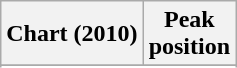<table class="wikitable plainrowheaders sortable">
<tr>
<th>Chart (2010)</th>
<th>Peak <br> position</th>
</tr>
<tr>
</tr>
<tr>
</tr>
<tr>
</tr>
</table>
